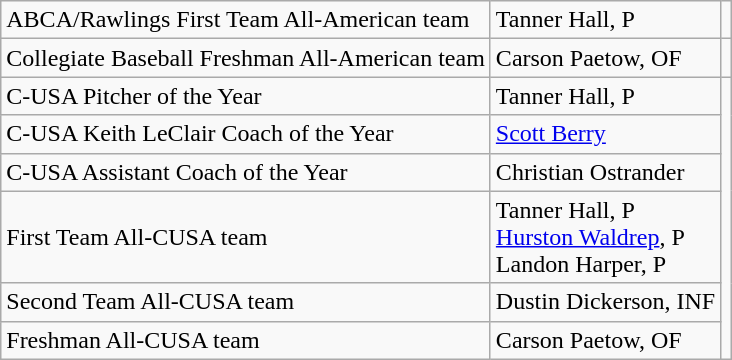<table class="wikitable">
<tr>
<td>ABCA/Rawlings First Team All-American team</td>
<td>Tanner Hall, P</td>
<td></td>
</tr>
<tr>
<td>Collegiate Baseball Freshman All-American team</td>
<td>Carson Paetow, OF</td>
<td></td>
</tr>
<tr>
<td>C-USA Pitcher of the Year</td>
<td>Tanner Hall, P</td>
<td rowspan=6></td>
</tr>
<tr>
<td>C-USA Keith LeClair Coach of the Year</td>
<td><a href='#'>Scott Berry</a></td>
</tr>
<tr>
<td>C-USA Assistant Coach of the Year</td>
<td>Christian Ostrander</td>
</tr>
<tr>
<td>First Team All-CUSA team</td>
<td>Tanner Hall, P<br><a href='#'>Hurston Waldrep</a>, P<br>Landon Harper, P</td>
</tr>
<tr>
<td>Second Team All-CUSA team</td>
<td>Dustin Dickerson, INF</td>
</tr>
<tr>
<td>Freshman All-CUSA team</td>
<td>Carson Paetow, OF</td>
</tr>
</table>
